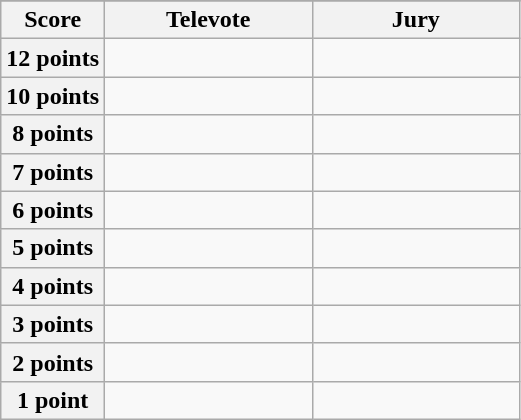<table class="wikitable">
<tr>
</tr>
<tr>
<th scope="col" width="20%">Score</th>
<th scope="col" width="40%">Televote</th>
<th scope="col" width="40%">Jury</th>
</tr>
<tr>
<th scope="row">12 points</th>
<td></td>
<td></td>
</tr>
<tr>
<th scope="row">10 points</th>
<td></td>
<td></td>
</tr>
<tr>
<th scope="row">8 points</th>
<td></td>
<td></td>
</tr>
<tr>
<th scope="row">7 points</th>
<td></td>
<td></td>
</tr>
<tr>
<th scope="row">6 points</th>
<td></td>
<td></td>
</tr>
<tr>
<th scope="row">5 points</th>
<td></td>
<td></td>
</tr>
<tr>
<th scope="row">4 points</th>
<td></td>
<td></td>
</tr>
<tr>
<th scope="row">3 points</th>
<td></td>
<td></td>
</tr>
<tr>
<th scope="row">2 points</th>
<td></td>
<td></td>
</tr>
<tr>
<th scope="row">1 point</th>
<td></td>
<td></td>
</tr>
</table>
